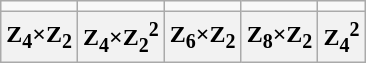<table class="wikitable">
<tr align=center>
<td></td>
<td></td>
<td></td>
<td></td>
<td></td>
</tr>
<tr>
<th>Z<sub>4</sub>×Z<sub>2</sub></th>
<th>Z<sub>4</sub>×Z<sub>2</sub><sup>2</sup></th>
<th>Z<sub>6</sub>×Z<sub>2</sub></th>
<th>Z<sub>8</sub>×Z<sub>2</sub></th>
<th>Z<sub>4</sub><sup>2</sup></th>
</tr>
</table>
